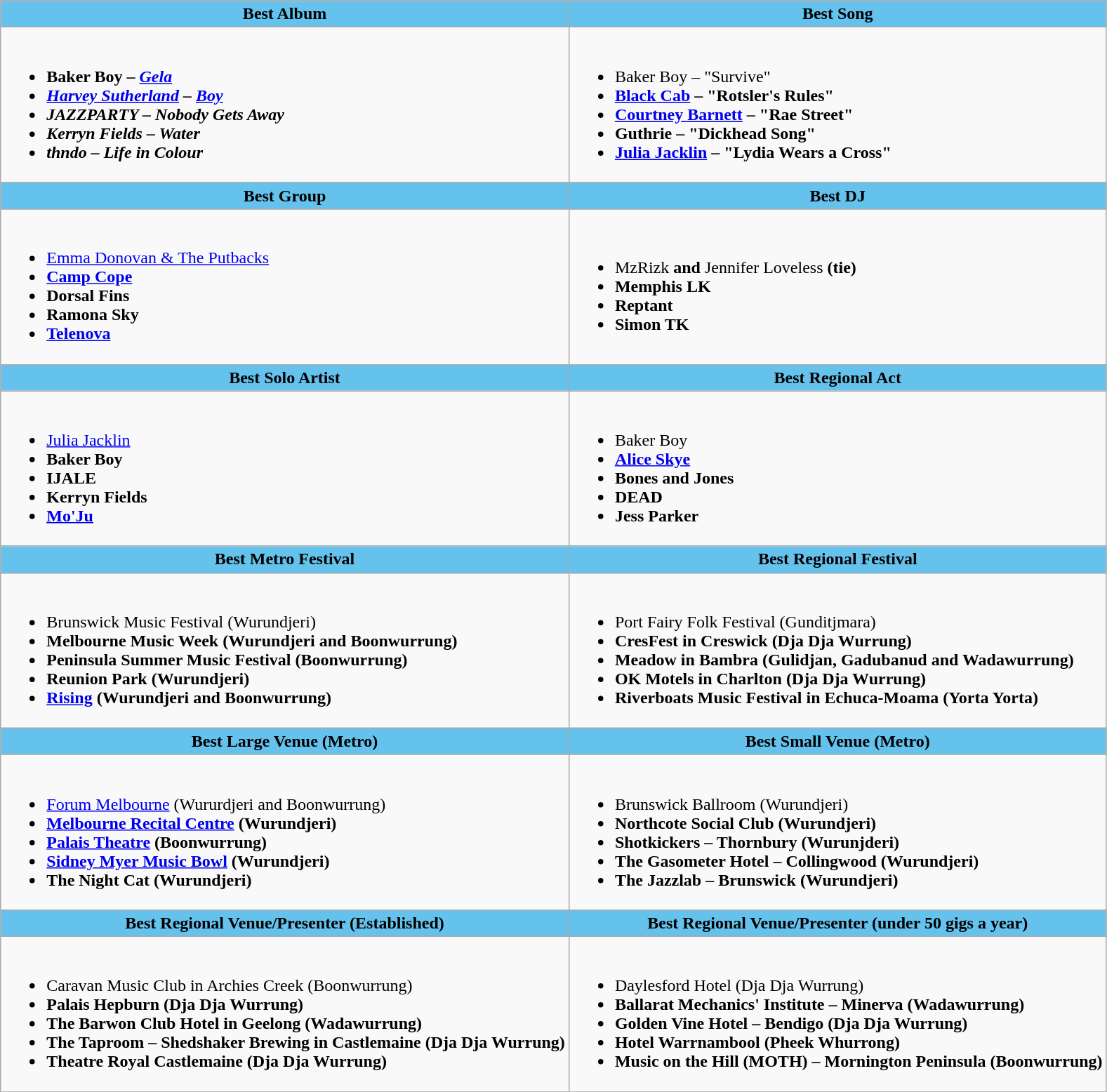<table class=wikitable style="width="100%">
<tr>
<th style="background:#64C2ED; width=;"50%">Best Album</th>
<th style="background:#64C2ED; width=;"50%">Best Song</th>
</tr>
<tr>
<td><br><ul><li><strong>Baker Boy – <em><a href='#'>Gela</a><strong><em></li><li><a href='#'>Harvey Sutherland</a> – </em><a href='#'>Boy</a><em></li><li>JAZZPARTY – </em>Nobody Gets Away<em></li><li>Kerryn Fields – </em>Water<em></li><li>thndo – </em>Life in Colour<em></li></ul></td>
<td><br><ul><li></strong>Baker Boy – "Survive"<strong></li><li><a href='#'>Black Cab</a> – "Rotsler's Rules"</li><li><a href='#'>Courtney Barnett</a> – "Rae Street"</li><li>Guthrie – "Dickhead Song"</li><li><a href='#'>Julia Jacklin</a> – "Lydia Wears a Cross"</li></ul></td>
</tr>
<tr>
<th style="background:#64C2ED; width=;"50%">Best Group</th>
<th style="background:#64C2ED; width=;"50%">Best DJ</th>
</tr>
<tr>
<td><br><ul><li></strong><a href='#'>Emma Donovan & The Putbacks</a><strong></li><li><a href='#'>Camp Cope</a></li><li>Dorsal Fins</li><li>Ramona Sky</li><li><a href='#'>Telenova</a></li></ul></td>
<td><br><ul><li></strong>MzRizk<strong> and </strong>Jennifer Loveless<strong> (tie)</li><li>Memphis LK</li><li>Reptant</li><li>Simon TK</li></ul></td>
</tr>
<tr>
<th style="background:#64C2ED; width=;"50%">Best Solo Artist</th>
<th style="background:#64C2ED; width=;"50%">Best Regional Act</th>
</tr>
<tr>
<td><br><ul><li></strong><a href='#'>Julia Jacklin</a><strong></li><li>Baker Boy</li><li>IJALE</li><li>Kerryn Fields</li><li><a href='#'>Mo'Ju</a></li></ul></td>
<td><br><ul><li></strong>Baker Boy<strong></li><li><a href='#'>Alice Skye</a></li><li>Bones and Jones</li><li>DEAD</li><li>Jess Parker</li></ul></td>
</tr>
<tr>
<th style="background:#64C2ED; width=;"50%">Best Metro Festival</th>
<th style="background:#64C2ED; width=;"50%">Best Regional Festival</th>
</tr>
<tr>
<td><br><ul><li></strong>Brunswick Music Festival (Wurundjeri)<strong></li><li>Melbourne Music Week (Wurundjeri and Boonwurrung)</li><li>Peninsula Summer Music Festival (Boonwurrung)</li><li>Reunion Park (Wurundjeri)</li><li><a href='#'>Rising</a> (Wurundjeri and Boonwurrung)</li></ul></td>
<td><br><ul><li></strong>Port Fairy Folk Festival (Gunditjmara)<strong></li><li>CresFest in Creswick (Dja Dja Wurrung)</li><li>Meadow in Bambra (Gulidjan, Gadubanud and Wadawurrung)</li><li>OK Motels in Charlton (Dja Dja Wurrung)</li><li>Riverboats Music Festival in Echuca-Moama (Yorta Yorta)</li></ul></td>
</tr>
<tr>
<th style="background:#64C2ED; width=;"50%">Best Large Venue (Metro)</th>
<th style="background:#64C2ED; width=;"50%">Best Small Venue (Metro)</th>
</tr>
<tr>
<td><br><ul><li></strong><a href='#'>Forum Melbourne</a> (Wururdjeri and Boonwurrung)<strong></li><li><a href='#'>Melbourne Recital Centre</a> (Wurundjeri)</li><li><a href='#'>Palais Theatre</a> (Boonwurrung)</li><li><a href='#'>Sidney Myer Music Bowl</a> (Wurundjeri)</li><li>The Night Cat (Wurundjeri)</li></ul></td>
<td><br><ul><li></strong>Brunswick Ballroom (Wurundjeri)<strong></li><li>Northcote Social Club (Wurundjeri)</li><li>Shotkickers – Thornbury (Wurunjderi)</li><li>The Gasometer Hotel – Collingwood (Wurundjeri)</li><li>The Jazzlab – Brunswick (Wurundjeri)</li></ul></td>
</tr>
<tr>
<th style="background:#64C2ED; width=;"50%">Best Regional Venue/Presenter (Established)</th>
<th style="background:#64C2ED; width=;"50%">Best Regional Venue/Presenter (under 50 gigs a year)</th>
</tr>
<tr>
<td><br><ul><li></strong>Caravan Music Club in Archies Creek (Boonwurrung)<strong></li><li>Palais Hepburn (Dja Dja Wurrung)</li><li>The Barwon Club Hotel in Geelong (Wadawurrung)</li><li>The Taproom – Shedshaker Brewing in Castlemaine (Dja Dja Wurrung)</li><li>Theatre Royal Castlemaine (Dja Dja Wurrung)</li></ul></td>
<td><br><ul><li></strong>Daylesford Hotel (Dja Dja Wurrung)<strong></li><li>Ballarat Mechanics' Institute – Minerva (Wadawurrung)</li><li>Golden Vine Hotel – Bendigo (Dja Dja Wurrung)</li><li>Hotel Warrnambool (Pheek Whurrong)</li><li>Music on the Hill (MOTH) – Mornington Peninsula (Boonwurrung)</li></ul></td>
</tr>
<tr>
</tr>
</table>
